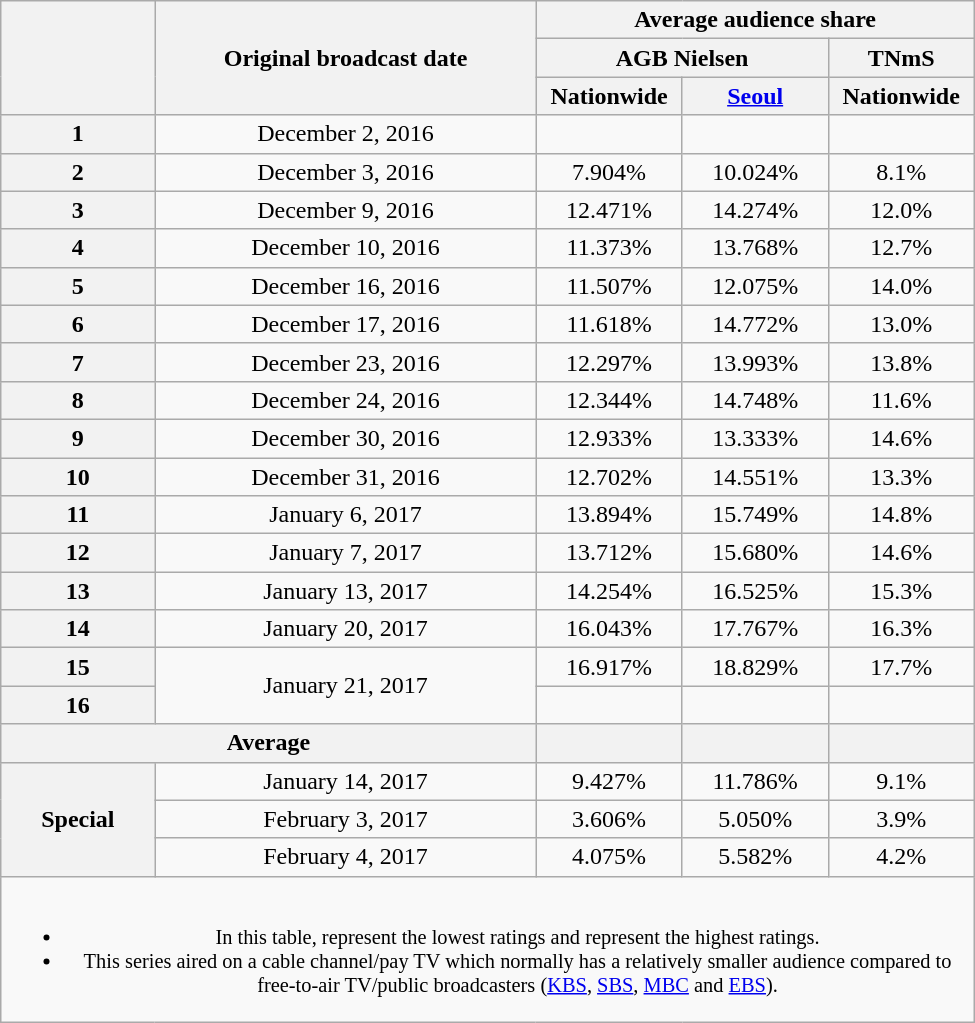<table class=wikitable style="width:650px; text-align:center">
<tr>
<th rowspan="3"></th>
<th rowspan="3">Original broadcast date</th>
<th colspan="3">Average audience share</th>
</tr>
<tr>
<th colspan="2">AGB Nielsen</th>
<th>TNmS</th>
</tr>
<tr>
<th width="90">Nationwide</th>
<th width="90"><a href='#'>Seoul</a></th>
<th width="90">Nationwide</th>
</tr>
<tr>
<th>1</th>
<td>December 2, 2016</td>
<td></td>
<td></td>
<td></td>
</tr>
<tr>
<th>2</th>
<td>December 3, 2016</td>
<td>7.904%</td>
<td>10.024%</td>
<td>8.1%</td>
</tr>
<tr>
<th>3</th>
<td>December 9, 2016</td>
<td>12.471%</td>
<td>14.274%</td>
<td>12.0%</td>
</tr>
<tr>
<th>4</th>
<td>December 10, 2016</td>
<td>11.373%</td>
<td>13.768%</td>
<td>12.7%</td>
</tr>
<tr>
<th>5</th>
<td>December 16, 2016</td>
<td>11.507%</td>
<td>12.075%</td>
<td>14.0%</td>
</tr>
<tr>
<th>6</th>
<td>December 17, 2016</td>
<td>11.618%</td>
<td>14.772%</td>
<td>13.0%</td>
</tr>
<tr>
<th>7</th>
<td>December 23, 2016</td>
<td>12.297%</td>
<td>13.993%</td>
<td>13.8%</td>
</tr>
<tr>
<th>8</th>
<td>December 24, 2016</td>
<td>12.344%</td>
<td>14.748%</td>
<td>11.6%</td>
</tr>
<tr>
<th>9</th>
<td>December 30, 2016</td>
<td>12.933%</td>
<td>13.333%</td>
<td>14.6%</td>
</tr>
<tr>
<th>10</th>
<td>December 31, 2016</td>
<td>12.702%</td>
<td>14.551%</td>
<td>13.3%</td>
</tr>
<tr>
<th>11</th>
<td>January 6, 2017</td>
<td>13.894%</td>
<td>15.749%</td>
<td>14.8%</td>
</tr>
<tr>
<th>12</th>
<td>January 7, 2017</td>
<td>13.712%</td>
<td>15.680%</td>
<td>14.6%</td>
</tr>
<tr>
<th>13</th>
<td>January 13, 2017</td>
<td>14.254%</td>
<td>16.525%</td>
<td>15.3%</td>
</tr>
<tr>
<th>14</th>
<td>January 20, 2017</td>
<td>16.043%</td>
<td>17.767%</td>
<td>16.3%</td>
</tr>
<tr>
<th>15</th>
<td rowspan="2">January 21, 2017</td>
<td>16.917%</td>
<td>18.829%</td>
<td>17.7%</td>
</tr>
<tr>
<th>16</th>
<td></td>
<td></td>
<td></td>
</tr>
<tr>
<th colspan="2">Average</th>
<th></th>
<th></th>
<th></th>
</tr>
<tr>
<th rowspan="3">Special</th>
<td>January 14, 2017</td>
<td>9.427%</td>
<td>11.786%</td>
<td>9.1%</td>
</tr>
<tr>
<td>February 3, 2017</td>
<td>3.606%</td>
<td>5.050%</td>
<td>3.9%</td>
</tr>
<tr>
<td>February 4, 2017</td>
<td>4.075%</td>
<td>5.582%</td>
<td>4.2%</td>
</tr>
<tr style="font-size:85%">
<td colspan="5"><br><ul><li>In this table,  represent the lowest ratings and  represent the highest ratings.</li><li>This series aired on a cable channel/pay TV which normally has a relatively smaller audience compared to free-to-air TV/public broadcasters (<a href='#'>KBS</a>, <a href='#'>SBS</a>, <a href='#'>MBC</a> and <a href='#'>EBS</a>).</li></ul></td>
</tr>
</table>
